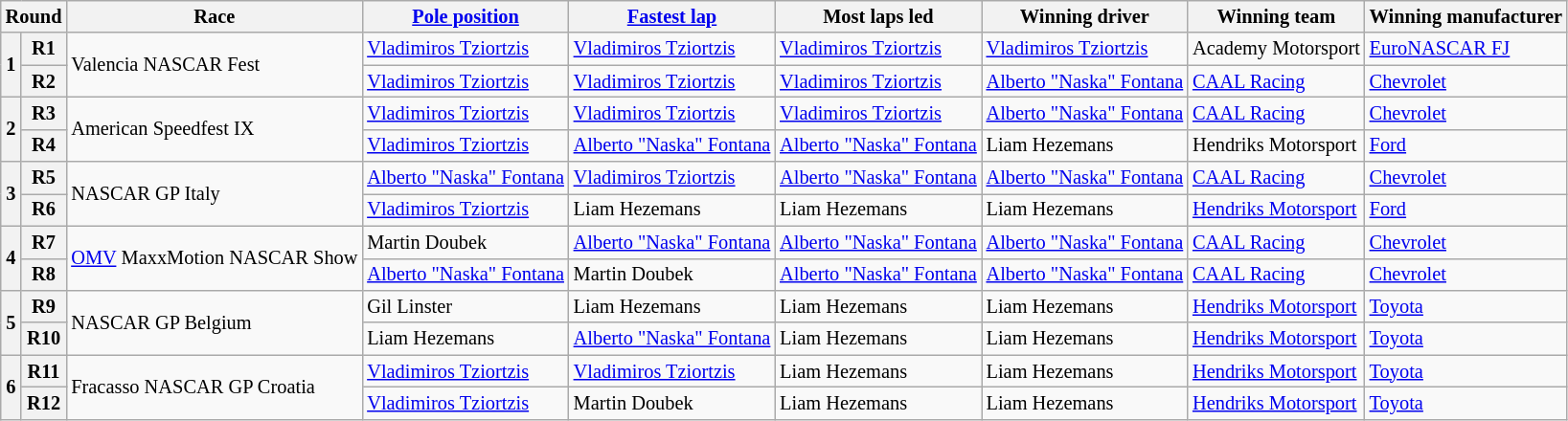<table class="wikitable" style="font-size:85%;">
<tr>
<th colspan=2>Round</th>
<th>Race</th>
<th><a href='#'>Pole position</a></th>
<th><a href='#'>Fastest lap</a></th>
<th>Most laps led</th>
<th>Winning driver</th>
<th>Winning team</th>
<th>Winning manufacturer</th>
</tr>
<tr>
<th rowspan=2>1</th>
<th>R1</th>
<td rowspan=2>Valencia NASCAR Fest</td>
<td> <a href='#'>Vladimiros Tziortzis</a></td>
<td> <a href='#'>Vladimiros Tziortzis</a></td>
<td> <a href='#'>Vladimiros Tziortzis</a></td>
<td> <a href='#'>Vladimiros Tziortzis</a></td>
<td> Academy Motorsport</td>
<td><a href='#'>EuroNASCAR FJ</a></td>
</tr>
<tr>
<th>R2</th>
<td> <a href='#'>Vladimiros Tziortzis</a></td>
<td> <a href='#'>Vladimiros Tziortzis</a></td>
<td> <a href='#'>Vladimiros Tziortzis</a></td>
<td> <a href='#'>Alberto "Naska" Fontana</a></td>
<td> <a href='#'>CAAL Racing</a></td>
<td><a href='#'>Chevrolet</a></td>
</tr>
<tr>
<th rowspan=2>2</th>
<th>R3</th>
<td rowspan=2>American Speedfest IX</td>
<td> <a href='#'>Vladimiros Tziortzis</a></td>
<td> <a href='#'>Vladimiros Tziortzis</a></td>
<td> <a href='#'>Vladimiros Tziortzis</a></td>
<td> <a href='#'>Alberto "Naska" Fontana</a></td>
<td> <a href='#'>CAAL Racing</a></td>
<td><a href='#'>Chevrolet</a></td>
</tr>
<tr>
<th>R4</th>
<td> <a href='#'>Vladimiros Tziortzis</a></td>
<td> <a href='#'>Alberto "Naska" Fontana</a></td>
<td> <a href='#'>Alberto "Naska" Fontana</a></td>
<td> Liam Hezemans</td>
<td> Hendriks Motorsport</td>
<td><a href='#'>Ford</a></td>
</tr>
<tr>
<th rowspan=2>3</th>
<th>R5</th>
<td rowspan=2>NASCAR GP Italy</td>
<td> <a href='#'>Alberto "Naska" Fontana</a></td>
<td> <a href='#'>Vladimiros Tziortzis</a></td>
<td> <a href='#'>Alberto "Naska" Fontana</a></td>
<td> <a href='#'>Alberto "Naska" Fontana</a></td>
<td> <a href='#'>CAAL Racing</a></td>
<td><a href='#'>Chevrolet</a></td>
</tr>
<tr>
<th>R6</th>
<td> <a href='#'>Vladimiros Tziortzis</a></td>
<td> Liam Hezemans</td>
<td> Liam Hezemans</td>
<td> Liam Hezemans</td>
<td> <a href='#'>Hendriks Motorsport</a></td>
<td><a href='#'>Ford</a></td>
</tr>
<tr>
<th rowspan=2>4</th>
<th>R7</th>
<td rowspan=2><a href='#'>OMV</a> MaxxMotion NASCAR Show</td>
<td> Martin Doubek</td>
<td> <a href='#'>Alberto "Naska" Fontana</a></td>
<td> <a href='#'>Alberto "Naska" Fontana</a></td>
<td> <a href='#'>Alberto "Naska" Fontana</a></td>
<td> <a href='#'>CAAL Racing</a></td>
<td><a href='#'>Chevrolet</a></td>
</tr>
<tr>
<th>R8</th>
<td> <a href='#'>Alberto "Naska" Fontana</a></td>
<td> Martin Doubek</td>
<td> <a href='#'>Alberto "Naska" Fontana</a></td>
<td> <a href='#'>Alberto "Naska" Fontana</a></td>
<td> <a href='#'>CAAL Racing</a></td>
<td><a href='#'>Chevrolet</a></td>
</tr>
<tr>
<th rowspan=2>5</th>
<th>R9</th>
<td rowspan=2>NASCAR GP Belgium</td>
<td> Gil Linster</td>
<td> Liam Hezemans</td>
<td> Liam Hezemans</td>
<td> Liam Hezemans</td>
<td> <a href='#'>Hendriks Motorsport</a></td>
<td><a href='#'>Toyota</a></td>
</tr>
<tr>
<th>R10</th>
<td> Liam Hezemans</td>
<td> <a href='#'>Alberto "Naska" Fontana</a></td>
<td> Liam Hezemans</td>
<td> Liam Hezemans</td>
<td> <a href='#'>Hendriks Motorsport</a></td>
<td><a href='#'>Toyota</a></td>
</tr>
<tr>
<th rowspan=2>6</th>
<th>R11</th>
<td rowspan=2>Fracasso NASCAR GP Croatia</td>
<td> <a href='#'>Vladimiros Tziortzis</a></td>
<td> <a href='#'>Vladimiros Tziortzis</a></td>
<td> Liam Hezemans</td>
<td> Liam Hezemans</td>
<td> <a href='#'>Hendriks Motorsport</a></td>
<td><a href='#'>Toyota</a></td>
</tr>
<tr>
<th>R12</th>
<td> <a href='#'>Vladimiros Tziortzis</a></td>
<td> Martin Doubek</td>
<td> Liam Hezemans</td>
<td> Liam Hezemans</td>
<td> <a href='#'>Hendriks Motorsport</a></td>
<td><a href='#'>Toyota</a></td>
</tr>
</table>
